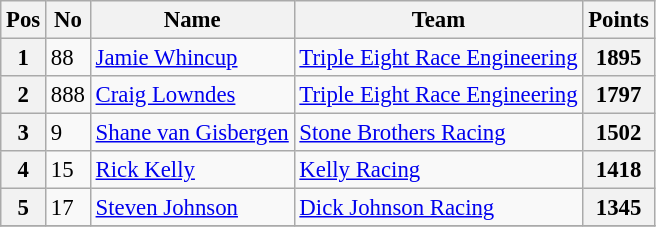<table class="wikitable" style="font-size: 95%;">
<tr>
<th>Pos</th>
<th>No</th>
<th>Name</th>
<th>Team</th>
<th>Points</th>
</tr>
<tr>
<th>1</th>
<td>88</td>
<td><a href='#'>Jamie Whincup</a></td>
<td><a href='#'>Triple Eight Race Engineering</a></td>
<th>1895</th>
</tr>
<tr>
<th>2</th>
<td>888</td>
<td><a href='#'>Craig Lowndes</a></td>
<td><a href='#'>Triple Eight Race Engineering</a></td>
<th>1797</th>
</tr>
<tr>
<th>3</th>
<td>9</td>
<td><a href='#'>Shane van Gisbergen</a></td>
<td><a href='#'>Stone Brothers Racing</a></td>
<th>1502</th>
</tr>
<tr>
<th>4</th>
<td>15</td>
<td><a href='#'>Rick Kelly</a></td>
<td><a href='#'>Kelly Racing</a></td>
<th>1418</th>
</tr>
<tr>
<th>5</th>
<td>17</td>
<td><a href='#'>Steven Johnson</a></td>
<td><a href='#'>Dick Johnson Racing</a></td>
<th>1345</th>
</tr>
<tr>
</tr>
</table>
